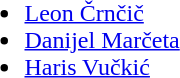<table>
<tr>
<td><strong></strong><br><ul><li><a href='#'>Leon Črnčič</a></li><li><a href='#'>Danijel Marčeta</a></li><li><a href='#'>Haris Vučkić</a></li></ul></td>
</tr>
</table>
